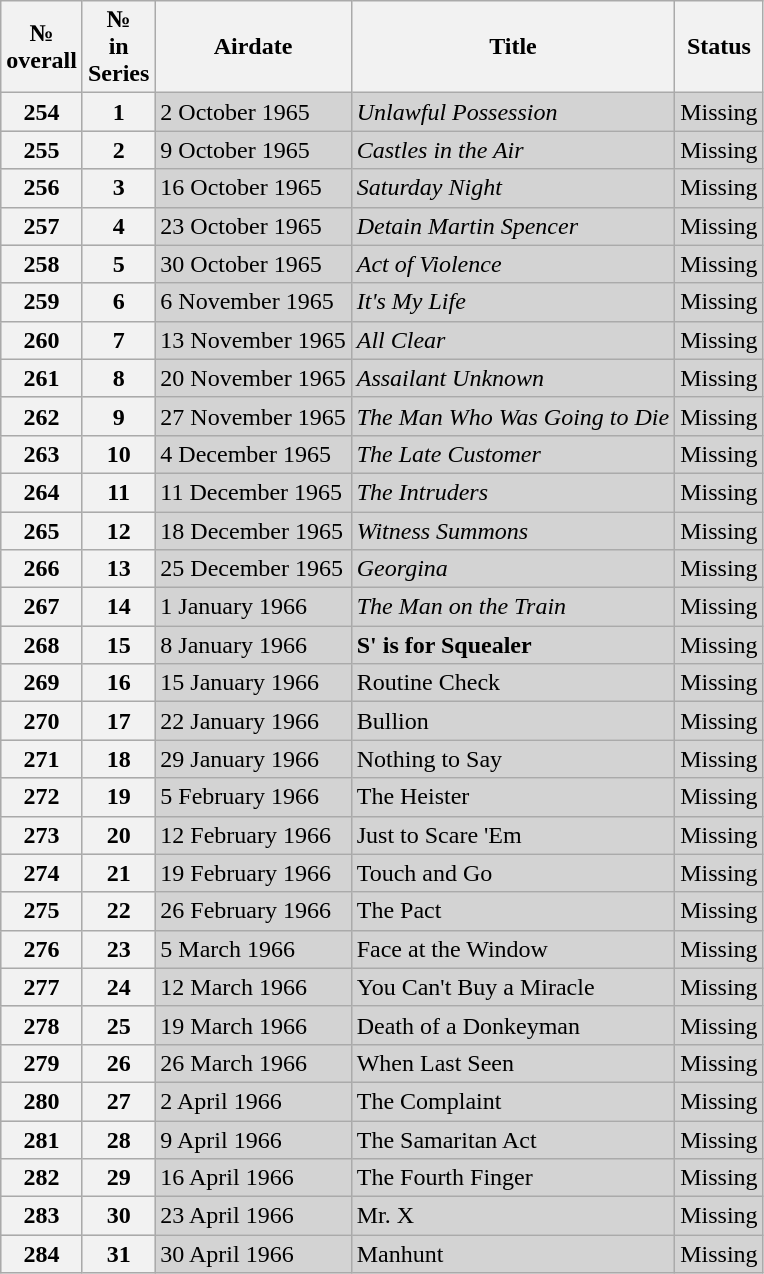<table class="wikitable">
<tr>
<th>№<br>overall</th>
<th>№<br>in<br>Series</th>
<th>Airdate</th>
<th>Title</th>
<th>Status</th>
</tr>
<tr style="background:lightgrey;">
<th style="text-align:center;">254</th>
<th style="text-align:center;">1</th>
<td>2 October 1965</td>
<td><em>Unlawful Possession</em></td>
<td>Missing</td>
</tr>
<tr style="background:lightgrey;">
<th style="text-align:center;">255</th>
<th style="text-align:center;">2</th>
<td>9 October 1965</td>
<td><em>Castles in the Air</em></td>
<td>Missing</td>
</tr>
<tr style="background:lightgrey;">
<th style="text-align:center;">256</th>
<th style="text-align:center;">3</th>
<td>16 October 1965</td>
<td><em>Saturday Night</em></td>
<td>Missing</td>
</tr>
<tr style="background:lightgrey;">
<th style="text-align:center;">257</th>
<th style="text-align:center;">4</th>
<td>23 October 1965</td>
<td><em>Detain Martin Spencer</em></td>
<td>Missing</td>
</tr>
<tr style="background:lightgrey;">
<th style="text-align:center;">258</th>
<th style="text-align:center;">5</th>
<td>30 October 1965</td>
<td><em>Act of Violence</em></td>
<td>Missing</td>
</tr>
<tr style="background:lightgrey;">
<th style="text-align:center;">259</th>
<th style="text-align:center;">6</th>
<td>6 November 1965</td>
<td><em>It's My Life</em></td>
<td>Missing</td>
</tr>
<tr style="background:lightgrey;">
<th style="text-align:center;">260</th>
<th style="text-align:center;">7</th>
<td>13 November 1965</td>
<td><em>All Clear</em></td>
<td>Missing</td>
</tr>
<tr style="background:lightgrey;">
<th style="text-align:center;">261</th>
<th style="text-align:center;">8</th>
<td>20 November 1965</td>
<td><em>Assailant Unknown</em></td>
<td>Missing</td>
</tr>
<tr style="background:lightgrey;">
<th style="text-align:center;">262</th>
<th style="text-align:center;">9</th>
<td>27 November 1965</td>
<td><em>The Man Who Was Going to Die</em></td>
<td>Missing</td>
</tr>
<tr style="background:lightgrey;">
<th style="text-align:center;">263</th>
<th style="text-align:center;">10</th>
<td>4 December 1965</td>
<td><em>The Late Customer</em></td>
<td>Missing</td>
</tr>
<tr style="background:lightgrey;">
<th style="text-align:center;">264</th>
<th style="text-align:center;">11</th>
<td>11 December 1965</td>
<td><em>The Intruders</em></td>
<td>Missing</td>
</tr>
<tr style="background:lightgrey;">
<th style="text-align:center;">265</th>
<th style="text-align:center;">12</th>
<td>18 December 1965</td>
<td><em>Witness Summons</em></td>
<td>Missing</td>
</tr>
<tr style="background:lightgrey;">
<th style="text-align:center;">266</th>
<th style="text-align:center;">13</th>
<td>25 December 1965</td>
<td><em>Georgina</em></td>
<td>Missing</td>
</tr>
<tr style="background:lightgrey;">
<th style="text-align:center;">267</th>
<th style="text-align:center;">14</th>
<td>1 January 1966</td>
<td><em>The Man on the Train</em></td>
<td>Missing</td>
</tr>
<tr style="background:lightgrey;">
<th style="text-align:center;">268</th>
<th style="text-align:center;">15</th>
<td>8 January 1966</td>
<td><strong>S' is for Squealer<em></td>
<td>Missing</td>
</tr>
<tr style="background:lightgrey;">
<th style="text-align:center;">269</th>
<th style="text-align:center;">16</th>
<td>15 January 1966</td>
<td></em>Routine Check<em></td>
<td>Missing</td>
</tr>
<tr style="background:lightgrey;">
<th style="text-align:center;">270</th>
<th style="text-align:center;">17</th>
<td>22 January 1966</td>
<td></em>Bullion<em></td>
<td>Missing</td>
</tr>
<tr style="background:lightgrey;">
<th style="text-align:center;">271</th>
<th style="text-align:center;">18</th>
<td>29 January 1966</td>
<td></em>Nothing to Say<em></td>
<td>Missing</td>
</tr>
<tr style="background:lightgrey;">
<th style="text-align:center;">272</th>
<th style="text-align:center;">19</th>
<td>5 February 1966</td>
<td></em>The Heister<em></td>
<td>Missing</td>
</tr>
<tr style="background:lightgrey;">
<th style="text-align:center;">273</th>
<th style="text-align:center;">20</th>
<td>12 February 1966</td>
<td></em>Just to Scare 'Em<em></td>
<td>Missing</td>
</tr>
<tr style="background:lightgrey;">
<th style="text-align:center;">274</th>
<th style="text-align:center;">21</th>
<td>19 February 1966</td>
<td></em>Touch and Go<em></td>
<td>Missing</td>
</tr>
<tr style="background:lightgrey;">
<th style="text-align:center;">275</th>
<th style="text-align:center;">22</th>
<td>26 February 1966</td>
<td></em>The Pact<em></td>
<td>Missing</td>
</tr>
<tr style="background:lightgrey;">
<th style="text-align:center;">276</th>
<th style="text-align:center;">23</th>
<td>5 March 1966</td>
<td></em>Face at the Window<em></td>
<td>Missing</td>
</tr>
<tr style="background:lightgrey;">
<th style="text-align:center;">277</th>
<th style="text-align:center;">24</th>
<td>12 March 1966</td>
<td></em>You Can't Buy a Miracle<em></td>
<td>Missing</td>
</tr>
<tr style="background:lightgrey;">
<th style="text-align:center;">278</th>
<th style="text-align:center;">25</th>
<td>19 March 1966</td>
<td></em>Death of a Donkeyman<em></td>
<td>Missing</td>
</tr>
<tr style="background:lightgrey;">
<th style="text-align:center;">279</th>
<th style="text-align:center;">26</th>
<td>26 March 1966</td>
<td></em>When Last Seen<em></td>
<td>Missing</td>
</tr>
<tr style="background:lightgrey;">
<th style="text-align:center;">280</th>
<th style="text-align:center;">27</th>
<td>2 April 1966</td>
<td></em>The Complaint<em></td>
<td>Missing</td>
</tr>
<tr style="background:lightgrey;">
<th style="text-align:center;">281</th>
<th style="text-align:center;">28</th>
<td>9 April 1966</td>
<td></em>The Samaritan Act<em></td>
<td>Missing</td>
</tr>
<tr style="background:lightgrey;">
<th style="text-align:center;">282</th>
<th style="text-align:center;">29</th>
<td>16 April 1966</td>
<td></em>The Fourth Finger<em></td>
<td>Missing</td>
</tr>
<tr style="background:lightgrey;">
<th style="text-align:center;">283</th>
<th style="text-align:center;">30</th>
<td>23 April 1966</td>
<td></em>Mr. X<em></td>
<td>Missing</td>
</tr>
<tr style="background:lightgrey;">
<th style="text-align:center;">284</th>
<th style="text-align:center;">31</th>
<td>30 April 1966</td>
<td></em>Manhunt<em></td>
<td>Missing</td>
</tr>
</table>
